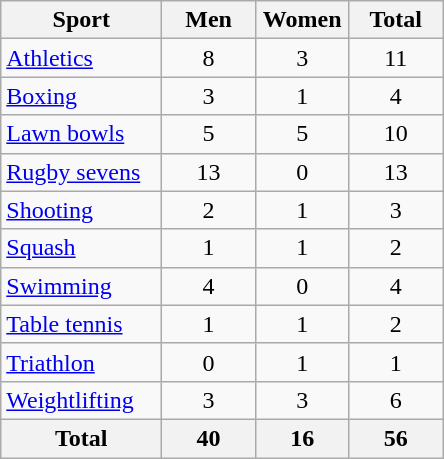<table class="wikitable sortable" style="text-align:center;">
<tr>
<th width=100>Sport</th>
<th width=55>Men</th>
<th width=55>Women</th>
<th width=55>Total</th>
</tr>
<tr>
<td align=left><a href='#'>Athletics</a></td>
<td>8</td>
<td>3</td>
<td>11</td>
</tr>
<tr>
<td align=left><a href='#'>Boxing</a></td>
<td>3</td>
<td>1</td>
<td>4</td>
</tr>
<tr>
<td align=left><a href='#'>Lawn bowls</a></td>
<td>5</td>
<td>5</td>
<td>10</td>
</tr>
<tr>
<td align=left><a href='#'>Rugby sevens</a></td>
<td>13</td>
<td>0</td>
<td>13</td>
</tr>
<tr>
<td align=left><a href='#'>Shooting</a></td>
<td>2</td>
<td>1</td>
<td>3</td>
</tr>
<tr>
<td align=left><a href='#'>Squash</a></td>
<td>1</td>
<td>1</td>
<td>2</td>
</tr>
<tr>
<td align=left><a href='#'>Swimming</a></td>
<td>4</td>
<td>0</td>
<td>4</td>
</tr>
<tr>
<td align=left><a href='#'>Table tennis</a></td>
<td>1</td>
<td>1</td>
<td>2</td>
</tr>
<tr>
<td align=left><a href='#'>Triathlon</a></td>
<td>0</td>
<td>1</td>
<td>1</td>
</tr>
<tr>
<td align=left><a href='#'>Weightlifting</a></td>
<td>3</td>
<td>3</td>
<td>6</td>
</tr>
<tr>
<th>Total</th>
<th>40</th>
<th>16</th>
<th>56</th>
</tr>
</table>
